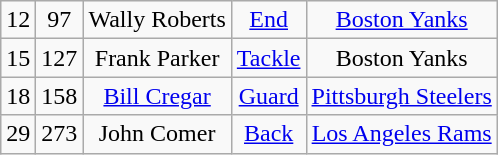<table class="wikitable" style="text-align:center">
<tr>
<td>12</td>
<td>97</td>
<td>Wally Roberts</td>
<td><a href='#'>End</a></td>
<td><a href='#'>Boston Yanks</a></td>
</tr>
<tr>
<td>15</td>
<td>127</td>
<td>Frank Parker</td>
<td><a href='#'>Tackle</a></td>
<td>Boston Yanks</td>
</tr>
<tr>
<td>18</td>
<td>158</td>
<td><a href='#'>Bill Cregar</a></td>
<td><a href='#'>Guard</a></td>
<td><a href='#'>Pittsburgh Steelers</a></td>
</tr>
<tr>
<td>29</td>
<td>273</td>
<td>John Comer</td>
<td><a href='#'>Back</a></td>
<td><a href='#'>Los Angeles Rams</a></td>
</tr>
</table>
